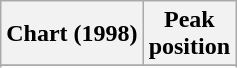<table class="wikitable sortable">
<tr>
<th align="left">Chart (1998)</th>
<th align="center">Peak<br>position</th>
</tr>
<tr>
</tr>
<tr>
</tr>
</table>
